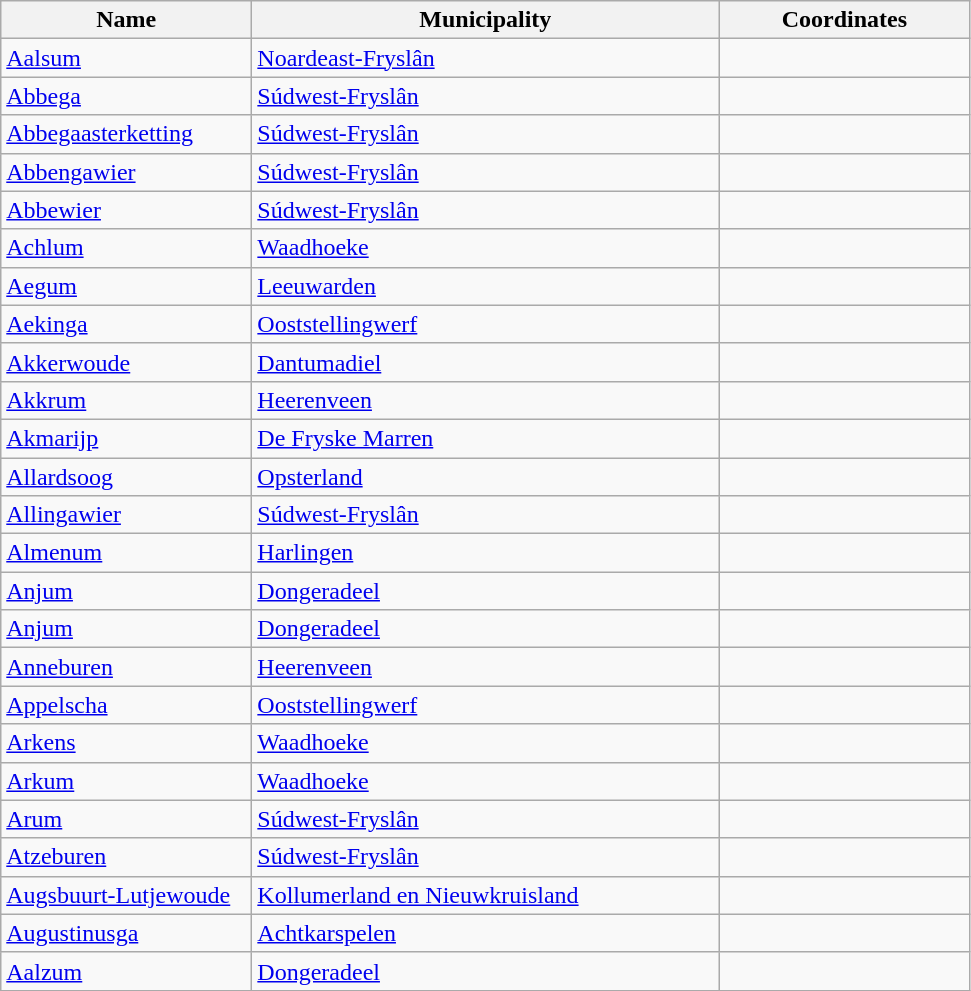<table class="wikitable sortable">
<tr>
<th style="width:10em">Name</th>
<th style="width:19em">Municipality</th>
<th style="width:10em" style="text-align:center">Coordinates</th>
</tr>
<tr>
<td><a href='#'>Aalsum</a></td>
<td><a href='#'>Noardeast-Fryslân</a></td>
<td></td>
</tr>
<tr>
<td><a href='#'>Abbega</a></td>
<td><a href='#'>Súdwest-Fryslân</a></td>
<td></td>
</tr>
<tr>
<td><a href='#'>Abbegaasterketting</a></td>
<td><a href='#'>Súdwest-Fryslân</a></td>
<td></td>
</tr>
<tr>
<td><a href='#'>Abbengawier</a></td>
<td><a href='#'>Súdwest-Fryslân</a></td>
<td></td>
</tr>
<tr>
<td><a href='#'>Abbewier</a></td>
<td><a href='#'>Súdwest-Fryslân</a></td>
<td></td>
</tr>
<tr>
<td><a href='#'>Achlum</a></td>
<td><a href='#'>Waadhoeke</a></td>
<td></td>
</tr>
<tr>
<td><a href='#'>Aegum</a> </td>
<td><a href='#'>Leeuwarden</a></td>
<td></td>
</tr>
<tr>
<td><a href='#'>Aekinga</a></td>
<td><a href='#'>Ooststellingwerf</a></td>
<td></td>
</tr>
<tr>
<td><a href='#'>Akkerwoude</a></td>
<td><a href='#'>Dantumadiel</a></td>
<td></td>
</tr>
<tr>
<td><a href='#'>Akkrum</a></td>
<td><a href='#'>Heerenveen</a></td>
<td></td>
</tr>
<tr>
<td><a href='#'>Akmarijp</a></td>
<td><a href='#'>De Fryske Marren</a></td>
<td></td>
</tr>
<tr>
<td><a href='#'>Allardsoog</a></td>
<td><a href='#'>Opsterland</a></td>
<td></td>
</tr>
<tr>
<td><a href='#'>Allingawier</a></td>
<td><a href='#'>Súdwest-Fryslân</a></td>
<td></td>
</tr>
<tr>
<td><a href='#'>Almenum</a></td>
<td><a href='#'>Harlingen</a></td>
<td></td>
</tr>
<tr>
<td><a href='#'>Anjum</a></td>
<td><a href='#'>Dongeradeel</a></td>
<td></td>
</tr>
<tr>
<td><a href='#'>Anjum</a></td>
<td><a href='#'>Dongeradeel</a></td>
<td></td>
</tr>
<tr>
<td><a href='#'>Anneburen</a></td>
<td><a href='#'>Heerenveen</a></td>
<td></td>
</tr>
<tr>
<td><a href='#'>Appelscha</a></td>
<td><a href='#'>Ooststellingwerf</a></td>
<td></td>
</tr>
<tr>
<td><a href='#'>Arkens</a></td>
<td><a href='#'>Waadhoeke</a></td>
<td></td>
</tr>
<tr>
<td><a href='#'>Arkum</a></td>
<td><a href='#'>Waadhoeke</a></td>
<td></td>
</tr>
<tr>
<td><a href='#'>Arum</a></td>
<td><a href='#'>Súdwest-Fryslân</a></td>
<td></td>
</tr>
<tr>
<td><a href='#'>Atzeburen</a></td>
<td><a href='#'>Súdwest-Fryslân</a></td>
<td></td>
</tr>
<tr>
<td><a href='#'>Augsbuurt-Lutjewoude</a></td>
<td><a href='#'>Kollumerland en Nieuwkruisland</a></td>
<td></td>
</tr>
<tr>
<td><a href='#'>Augustinusga</a></td>
<td><a href='#'>Achtkarspelen</a></td>
<td></td>
</tr>
<tr>
<td><a href='#'>Aalzum</a></td>
<td><a href='#'>Dongeradeel</a></td>
<td></td>
</tr>
</table>
